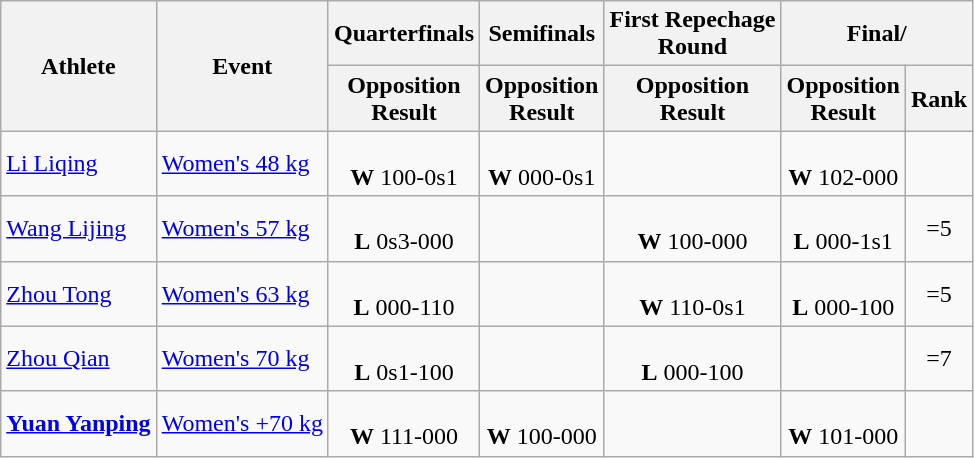<table class="wikitable">
<tr>
<th rowspan="2">Athlete</th>
<th rowspan="2">Event</th>
<th>Quarterfinals</th>
<th>Semifinals</th>
<th>First Repechage <br>Round</th>
<th colspan="2">Final/</th>
</tr>
<tr>
<th>Opposition<br>Result</th>
<th>Opposition<br>Result</th>
<th>Opposition<br>Result</th>
<th>Opposition<br>Result</th>
<th>Rank</th>
</tr>
<tr align=center>
<td align=left><a href='#'>Li Liqing</a></td>
<td align=left><a href='#'>Women's 48 kg</a></td>
<td><br><strong>W</strong> 100-0s1</td>
<td><br><strong>W</strong> 000-0s1</td>
<td></td>
<td><br><strong>W</strong> 102-000</td>
<td></td>
</tr>
<tr align=center>
<td align=left><a href='#'>Wang Lijing</a></td>
<td align=left><a href='#'>Women's 57 kg</a></td>
<td><br><strong>L</strong> 0s3-000</td>
<td></td>
<td><br> <strong>W</strong> 100-000</td>
<td><br><strong>L</strong> 000-1s1</td>
<td>=5</td>
</tr>
<tr align=center>
<td align=left><a href='#'>Zhou Tong</a></td>
<td align=left><a href='#'>Women's 63 kg</a></td>
<td><br><strong>L</strong> 000-110</td>
<td></td>
<td><br> <strong>W</strong> 110-0s1</td>
<td><br><strong>L</strong> 000-100</td>
<td>=5</td>
</tr>
<tr align=center>
<td align=left><a href='#'>Zhou Qian</a></td>
<td align=left><a href='#'>Women's 70 kg</a></td>
<td><br> <strong>L</strong> 0s1-100</td>
<td></td>
<td><br><strong>L</strong> 000-100</td>
<td></td>
<td>=7</td>
</tr>
<tr align=center>
<td align=left><strong><a href='#'>Yuan Yanping</a></strong></td>
<td align=left><a href='#'>Women's +70 kg</a></td>
<td><br> <strong>W</strong> 111-000</td>
<td><br> <strong>W</strong> 100-000</td>
<td></td>
<td><br><strong>W</strong> 101-000</td>
<td></td>
</tr>
</table>
